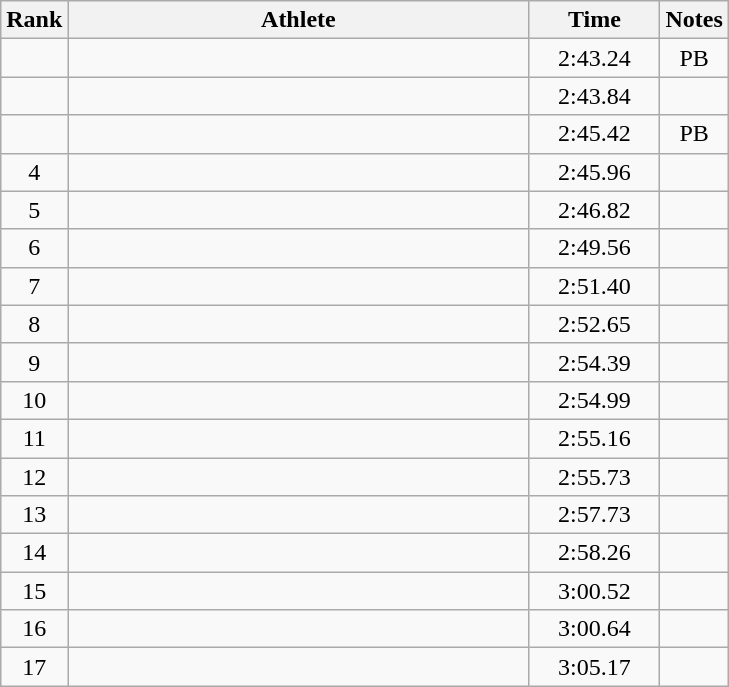<table class="wikitable" style="text-align:center">
<tr>
<th>Rank</th>
<th width=300>Athlete</th>
<th width=80>Time</th>
<th>Notes</th>
</tr>
<tr>
<td></td>
<td align=left></td>
<td>2:43.24</td>
<td>PB</td>
</tr>
<tr>
<td></td>
<td align=left></td>
<td>2:43.84</td>
<td></td>
</tr>
<tr>
<td></td>
<td align=left></td>
<td>2:45.42</td>
<td>PB</td>
</tr>
<tr>
<td>4</td>
<td align=left></td>
<td>2:45.96</td>
<td></td>
</tr>
<tr>
<td>5</td>
<td align=left></td>
<td>2:46.82</td>
<td></td>
</tr>
<tr>
<td>6</td>
<td align=left></td>
<td>2:49.56</td>
<td></td>
</tr>
<tr>
<td>7</td>
<td align=left></td>
<td>2:51.40</td>
<td></td>
</tr>
<tr>
<td>8</td>
<td align=left></td>
<td>2:52.65</td>
<td></td>
</tr>
<tr>
<td>9</td>
<td align=left></td>
<td>2:54.39</td>
<td></td>
</tr>
<tr>
<td>10</td>
<td align=left></td>
<td>2:54.99</td>
<td></td>
</tr>
<tr>
<td>11</td>
<td align=left></td>
<td>2:55.16</td>
<td></td>
</tr>
<tr>
<td>12</td>
<td align=left></td>
<td>2:55.73</td>
<td></td>
</tr>
<tr>
<td>13</td>
<td align=left></td>
<td>2:57.73</td>
<td></td>
</tr>
<tr>
<td>14</td>
<td align=left></td>
<td>2:58.26</td>
<td></td>
</tr>
<tr>
<td>15</td>
<td align=left></td>
<td>3:00.52</td>
<td></td>
</tr>
<tr>
<td>16</td>
<td align=left></td>
<td>3:00.64</td>
<td></td>
</tr>
<tr>
<td>17</td>
<td align=left></td>
<td>3:05.17</td>
<td></td>
</tr>
</table>
